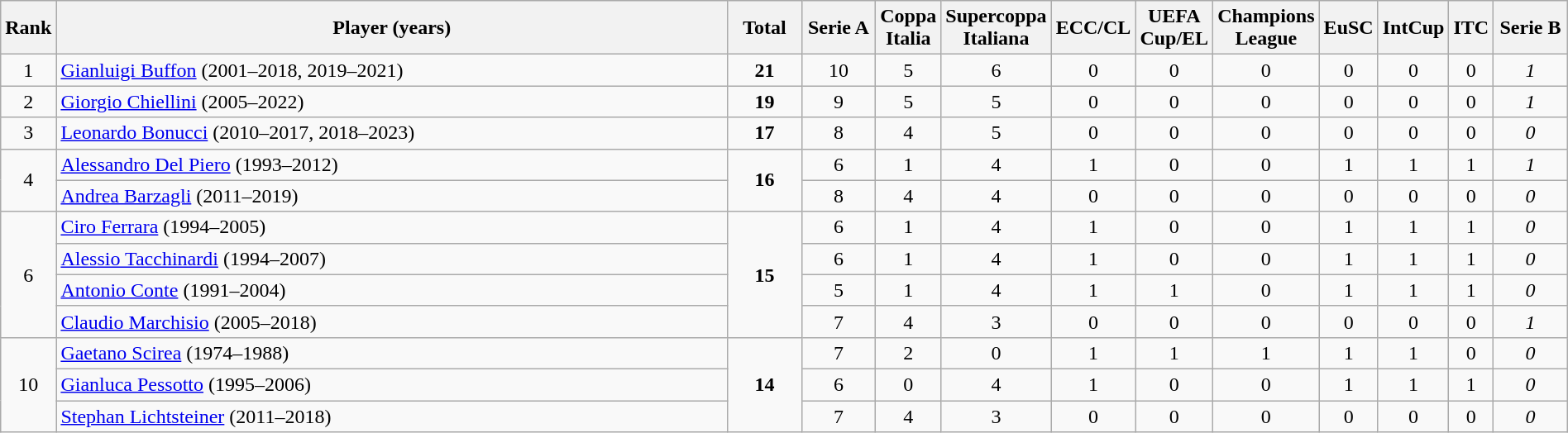<table class="wikitable sortable" width="100%" style="font-size:100%; text-align: center;">
<tr>
<th width="2%">Rank</th>
<th width="50%">Player (years)</th>
<th width="5%">Total</th>
<th width="5%">Serie A</th>
<th width="4%">Coppa Italia</th>
<th width="2%">Supercoppa Italiana</th>
<th width="2%">ECC/CL</th>
<th width="2%">UEFA Cup/EL</th>
<th width="2%">Champions League</th>
<th width="2%">EuSC</th>
<th width="2%">IntCup</th>
<th width="2%">ITC</th>
<th width="5%">Serie B</th>
</tr>
<tr>
<td>1</td>
<td style="text-align:left;"> <a href='#'>Gianluigi Buffon</a> (2001–2018, 2019–2021)</td>
<td><strong>21</strong></td>
<td>10</td>
<td>5</td>
<td>6</td>
<td>0</td>
<td>0</td>
<td>0</td>
<td>0</td>
<td>0</td>
<td>0</td>
<td><em>1</em></td>
</tr>
<tr>
<td>2</td>
<td style="text-align:left;"> <a href='#'>Giorgio Chiellini</a> (2005–2022)</td>
<td><strong>19</strong></td>
<td>9</td>
<td>5</td>
<td>5</td>
<td>0</td>
<td>0</td>
<td>0</td>
<td>0</td>
<td>0</td>
<td>0</td>
<td><em>1</em></td>
</tr>
<tr>
<td>3</td>
<td style="text-align:left;"> <a href='#'>Leonardo Bonucci</a> (2010–2017, 2018–2023)</td>
<td><strong>17</strong></td>
<td>8</td>
<td>4</td>
<td>5</td>
<td>0</td>
<td>0</td>
<td>0</td>
<td>0</td>
<td>0</td>
<td>0</td>
<td><em>0</em></td>
</tr>
<tr>
<td rowspan="2">4</td>
<td style="text-align:left;"> <a href='#'>Alessandro Del Piero</a> (1993–2012)</td>
<td rowspan="2"><strong>16</strong></td>
<td>6</td>
<td>1</td>
<td>4</td>
<td>1</td>
<td>0</td>
<td>0</td>
<td>1</td>
<td>1</td>
<td>1</td>
<td><em>1</em></td>
</tr>
<tr>
<td style="text-align:left;"> <a href='#'>Andrea Barzagli</a> (2011–2019)</td>
<td>8</td>
<td>4</td>
<td>4</td>
<td>0</td>
<td>0</td>
<td>0</td>
<td>0</td>
<td>0</td>
<td>0</td>
<td><em>0</em></td>
</tr>
<tr>
<td rowspan="4">6</td>
<td style="text-align:left;"> <a href='#'>Ciro Ferrara</a> (1994–2005)</td>
<td rowspan="4"><strong>15</strong></td>
<td>6</td>
<td>1</td>
<td>4</td>
<td>1</td>
<td>0</td>
<td>0</td>
<td>1</td>
<td>1</td>
<td>1</td>
<td><em>0</em></td>
</tr>
<tr>
<td style="text-align:left;"> <a href='#'>Alessio Tacchinardi</a> (1994–2007)</td>
<td>6</td>
<td>1</td>
<td>4</td>
<td>1</td>
<td>0</td>
<td>0</td>
<td>1</td>
<td>1</td>
<td>1</td>
<td><em>0</em></td>
</tr>
<tr>
<td style="text-align:left;"> <a href='#'>Antonio Conte</a> (1991–2004)</td>
<td>5</td>
<td>1</td>
<td>4</td>
<td>1</td>
<td>1</td>
<td>0</td>
<td>1</td>
<td>1</td>
<td>1</td>
<td><em>0</em></td>
</tr>
<tr>
<td style="text-align:left;"> <a href='#'>Claudio Marchisio</a> (2005–2018)</td>
<td>7</td>
<td>4</td>
<td>3</td>
<td>0</td>
<td>0</td>
<td>0</td>
<td>0</td>
<td>0</td>
<td>0</td>
<td><em>1</em></td>
</tr>
<tr>
<td rowspan="3">10</td>
<td style="text-align:left;"> <a href='#'>Gaetano Scirea</a> (1974–1988)</td>
<td rowspan="3"><strong>14</strong></td>
<td>7</td>
<td>2</td>
<td>0</td>
<td>1</td>
<td>1</td>
<td>1</td>
<td>1</td>
<td>1</td>
<td>0</td>
<td><em>0</em></td>
</tr>
<tr>
<td style="text-align:left;"> <a href='#'>Gianluca Pessotto</a> (1995–2006)</td>
<td>6</td>
<td>0</td>
<td>4</td>
<td>1</td>
<td>0</td>
<td>0</td>
<td>1</td>
<td>1</td>
<td>1</td>
<td><em>0</em></td>
</tr>
<tr>
<td style="text-align:left;"> <a href='#'>Stephan Lichtsteiner</a> (2011–2018)</td>
<td>7</td>
<td>4</td>
<td>3</td>
<td>0</td>
<td>0</td>
<td>0</td>
<td>0</td>
<td>0</td>
<td>0</td>
<td><em>0</em></td>
</tr>
</table>
